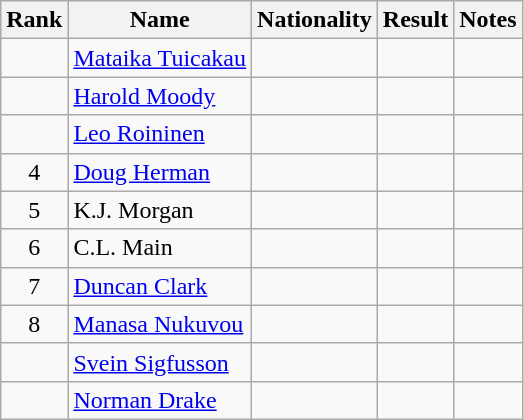<table class="wikitable sortable" style=" text-align:center">
<tr>
<th>Rank</th>
<th>Name</th>
<th>Nationality</th>
<th>Result</th>
<th>Notes</th>
</tr>
<tr>
<td></td>
<td align=left><a href='#'>Mataika Tuicakau</a></td>
<td align=left></td>
<td></td>
<td></td>
</tr>
<tr>
<td></td>
<td align=left><a href='#'>Harold Moody</a></td>
<td align=left></td>
<td></td>
<td></td>
</tr>
<tr>
<td></td>
<td align=left><a href='#'>Leo Roininen</a></td>
<td align=left></td>
<td></td>
<td></td>
</tr>
<tr>
<td>4</td>
<td align=left><a href='#'>Doug Herman</a></td>
<td align=left></td>
<td></td>
<td></td>
</tr>
<tr>
<td>5</td>
<td align=left>K.J. Morgan</td>
<td align=left></td>
<td></td>
<td></td>
</tr>
<tr>
<td>6</td>
<td align=left>C.L. Main</td>
<td align=left></td>
<td></td>
<td></td>
</tr>
<tr>
<td>7</td>
<td align=left><a href='#'>Duncan Clark</a></td>
<td align=left></td>
<td></td>
<td></td>
</tr>
<tr>
<td>8</td>
<td align=left><a href='#'>Manasa Nukuvou</a></td>
<td align=left></td>
<td></td>
<td></td>
</tr>
<tr>
<td></td>
<td align=left><a href='#'>Svein Sigfusson</a></td>
<td align=left></td>
<td></td>
<td></td>
</tr>
<tr>
<td></td>
<td align=left><a href='#'>Norman Drake</a></td>
<td align=left></td>
<td></td>
<td></td>
</tr>
</table>
